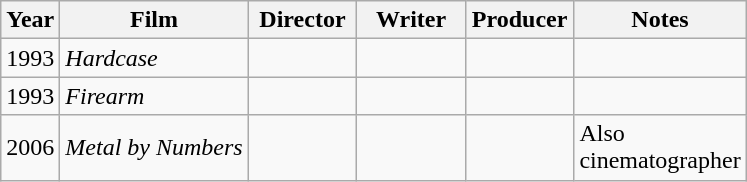<table class="wikitable sortable">
<tr>
<th style="width:26px;">Year</th>
<th>Film</th>
<th width="65">Director</th>
<th width="65">Writer</th>
<th width="65">Producer</th>
<th width="65">Notes</th>
</tr>
<tr>
<td>1993</td>
<td><em>Hardcase</em></td>
<td></td>
<td></td>
<td></td>
<td></td>
</tr>
<tr>
<td>1993</td>
<td><em>Firearm</em></td>
<td></td>
<td></td>
<td></td>
<td></td>
</tr>
<tr>
<td>2006</td>
<td><em>Metal by Numbers</em></td>
<td></td>
<td></td>
<td></td>
<td>Also cinematographer</td>
</tr>
</table>
